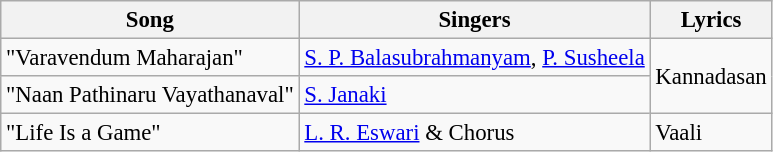<table class="wikitable" style="font-size:95%;">
<tr>
<th>Song</th>
<th>Singers</th>
<th>Lyrics</th>
</tr>
<tr>
<td>"Varavendum Maharajan"</td>
<td><a href='#'>S. P. Balasubrahmanyam</a>, <a href='#'>P. Susheela</a></td>
<td rowspan=2>Kannadasan</td>
</tr>
<tr>
<td>"Naan Pathinaru Vayathanaval"</td>
<td><a href='#'>S. Janaki</a></td>
</tr>
<tr>
<td>"Life Is a Game"</td>
<td><a href='#'>L. R. Eswari</a> & Chorus</td>
<td>Vaali</td>
</tr>
</table>
